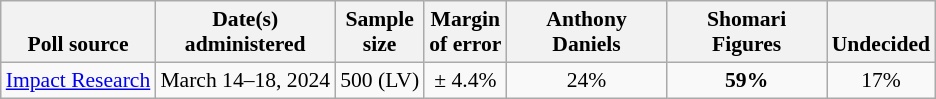<table class="wikitable" style="font-size:90%;text-align:center;">
<tr valign=bottom>
<th>Poll source</th>
<th>Date(s)<br>administered</th>
<th>Sample<br>size</th>
<th>Margin<br>of error</th>
<th style="width:100px;">Anthony<br>Daniels</th>
<th style="width:100px;">Shomari<br>Figures</th>
<th>Undecided</th>
</tr>
<tr>
<td style="text-align:left;"><a href='#'>Impact Research</a></td>
<td>March 14–18, 2024</td>
<td>500 (LV)</td>
<td>± 4.4%</td>
<td>24%</td>
<td><strong>59%</strong></td>
<td>17%</td>
</tr>
</table>
